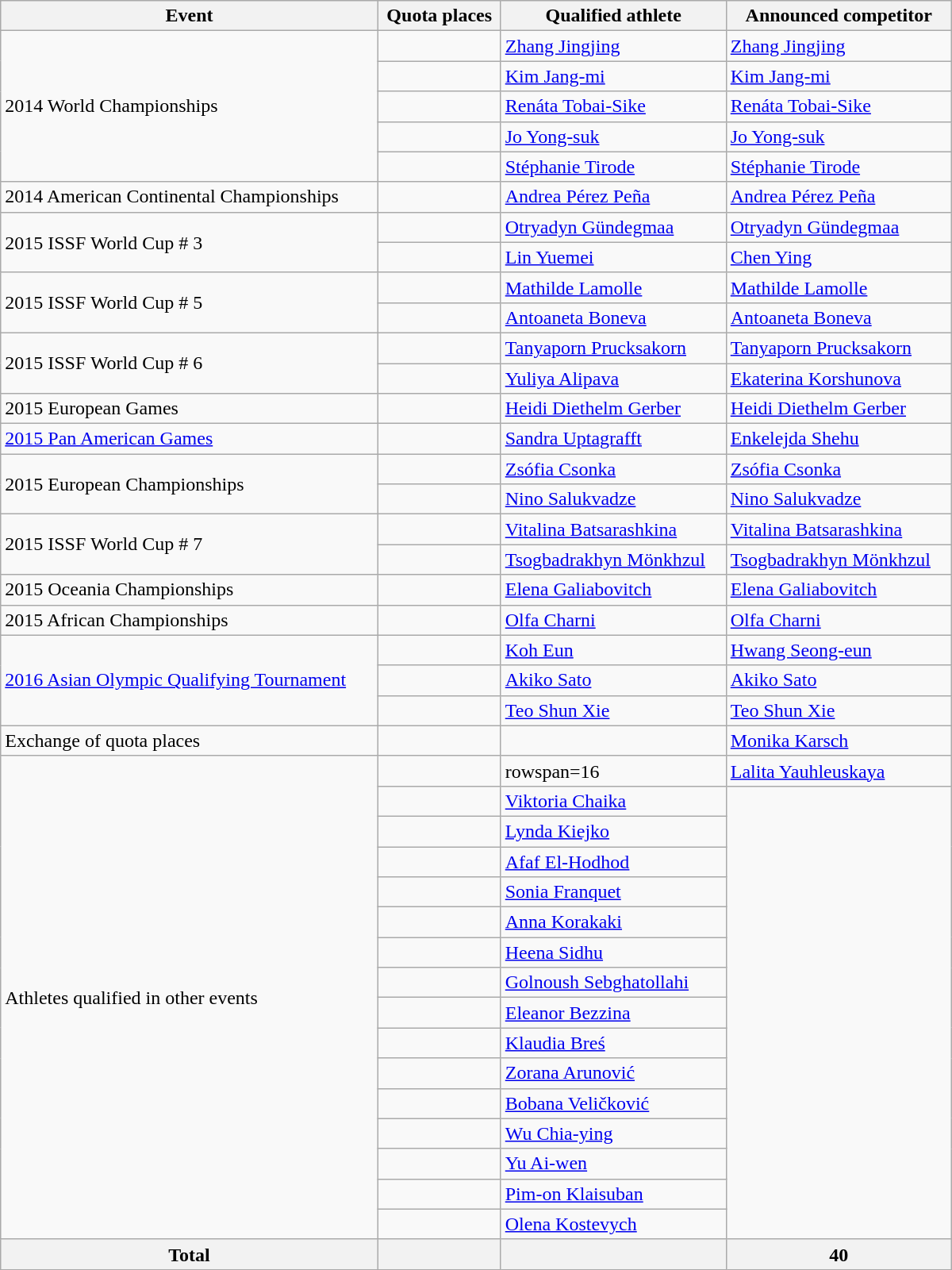<table class=wikitable style="text-align:left" width=800>
<tr>
<th>Event</th>
<th>Quota places</th>
<th>Qualified athlete</th>
<th>Announced competitor</th>
</tr>
<tr>
<td rowspan="5">2014 World Championships</td>
<td></td>
<td><a href='#'>Zhang Jingjing</a></td>
<td><a href='#'>Zhang Jingjing</a></td>
</tr>
<tr>
<td></td>
<td><a href='#'>Kim Jang-mi</a></td>
<td><a href='#'>Kim Jang-mi</a></td>
</tr>
<tr>
<td></td>
<td><a href='#'>Renáta Tobai-Sike</a></td>
<td><a href='#'>Renáta Tobai-Sike</a></td>
</tr>
<tr>
<td></td>
<td><a href='#'>Jo Yong-suk</a></td>
<td><a href='#'>Jo Yong-suk</a></td>
</tr>
<tr>
<td></td>
<td><a href='#'>Stéphanie Tirode</a></td>
<td><a href='#'>Stéphanie Tirode</a></td>
</tr>
<tr>
<td>2014 American Continental Championships</td>
<td></td>
<td><a href='#'>Andrea Pérez Peña</a></td>
<td><a href='#'>Andrea Pérez Peña</a></td>
</tr>
<tr>
<td rowspan="2">2015 ISSF World Cup # 3</td>
<td></td>
<td><a href='#'>Otryadyn Gündegmaa</a></td>
<td><a href='#'>Otryadyn Gündegmaa</a></td>
</tr>
<tr>
<td></td>
<td><a href='#'>Lin Yuemei</a></td>
<td><a href='#'>Chen Ying</a></td>
</tr>
<tr>
<td rowspan="2">2015 ISSF World Cup # 5</td>
<td></td>
<td><a href='#'>Mathilde Lamolle</a></td>
<td><a href='#'>Mathilde Lamolle</a></td>
</tr>
<tr>
<td></td>
<td><a href='#'>Antoaneta Boneva</a></td>
<td><a href='#'>Antoaneta Boneva</a></td>
</tr>
<tr>
<td rowspan="2">2015 ISSF World Cup # 6</td>
<td></td>
<td><a href='#'>Tanyaporn Prucksakorn</a></td>
<td><a href='#'>Tanyaporn Prucksakorn</a></td>
</tr>
<tr>
<td></td>
<td><a href='#'>Yuliya Alipava</a></td>
<td><a href='#'>Ekaterina Korshunova</a></td>
</tr>
<tr>
<td>2015 European Games</td>
<td></td>
<td><a href='#'>Heidi Diethelm Gerber</a></td>
<td><a href='#'>Heidi Diethelm Gerber</a></td>
</tr>
<tr>
<td><a href='#'>2015 Pan American Games</a></td>
<td></td>
<td><a href='#'>Sandra Uptagrafft</a></td>
<td><a href='#'>Enkelejda Shehu</a></td>
</tr>
<tr>
<td rowspan="2">2015 European Championships</td>
<td></td>
<td><a href='#'>Zsófia Csonka</a></td>
<td><a href='#'>Zsófia Csonka</a></td>
</tr>
<tr>
<td></td>
<td><a href='#'>Nino Salukvadze</a></td>
<td><a href='#'>Nino Salukvadze</a></td>
</tr>
<tr>
<td rowspan="2">2015 ISSF World Cup # 7</td>
<td></td>
<td><a href='#'>Vitalina Batsarashkina</a></td>
<td><a href='#'>Vitalina Batsarashkina</a></td>
</tr>
<tr>
<td></td>
<td><a href='#'>Tsogbadrakhyn Mönkhzul</a></td>
<td><a href='#'>Tsogbadrakhyn Mönkhzul</a></td>
</tr>
<tr>
<td rowspan="1">2015 Oceania Championships</td>
<td></td>
<td><a href='#'>Elena Galiabovitch</a></td>
<td><a href='#'>Elena Galiabovitch</a></td>
</tr>
<tr>
<td rowspan="1">2015 African Championships</td>
<td></td>
<td><a href='#'>Olfa Charni</a></td>
<td><a href='#'>Olfa Charni</a></td>
</tr>
<tr>
<td rowspan=3><a href='#'>2016 Asian Olympic Qualifying Tournament</a></td>
<td></td>
<td><a href='#'>Koh Eun</a></td>
<td><a href='#'>Hwang Seong-eun</a></td>
</tr>
<tr>
<td></td>
<td><a href='#'>Akiko Sato</a></td>
<td><a href='#'>Akiko Sato</a></td>
</tr>
<tr>
<td></td>
<td><a href='#'>Teo Shun Xie</a></td>
<td><a href='#'>Teo Shun Xie</a></td>
</tr>
<tr>
<td>Exchange of quota places</td>
<td></td>
<td></td>
<td><a href='#'>Monika Karsch</a></td>
</tr>
<tr>
<td rowspan="16">Athletes qualified in other events</td>
<td></td>
<td>rowspan=16 </td>
<td><a href='#'>Lalita Yauhleuskaya</a></td>
</tr>
<tr>
<td></td>
<td><a href='#'>Viktoria Chaika</a></td>
</tr>
<tr>
<td></td>
<td><a href='#'>Lynda Kiejko</a></td>
</tr>
<tr>
<td></td>
<td><a href='#'>Afaf El-Hodhod</a></td>
</tr>
<tr>
<td></td>
<td><a href='#'>Sonia Franquet</a></td>
</tr>
<tr>
<td></td>
<td><a href='#'>Anna Korakaki</a></td>
</tr>
<tr>
<td></td>
<td><a href='#'>Heena Sidhu</a></td>
</tr>
<tr>
<td></td>
<td><a href='#'>Golnoush Sebghatollahi</a></td>
</tr>
<tr>
<td></td>
<td><a href='#'>Eleanor Bezzina</a></td>
</tr>
<tr>
<td></td>
<td><a href='#'>Klaudia Breś</a></td>
</tr>
<tr>
<td></td>
<td><a href='#'>Zorana Arunović</a></td>
</tr>
<tr>
<td></td>
<td><a href='#'>Bobana Veličković</a></td>
</tr>
<tr>
<td></td>
<td><a href='#'>Wu Chia-ying</a></td>
</tr>
<tr>
<td></td>
<td><a href='#'>Yu Ai-wen</a></td>
</tr>
<tr>
<td></td>
<td><a href='#'>Pim-on Klaisuban</a></td>
</tr>
<tr>
<td></td>
<td><a href='#'>Olena Kostevych</a></td>
</tr>
<tr>
<th>Total</th>
<th></th>
<th></th>
<th>40</th>
</tr>
</table>
